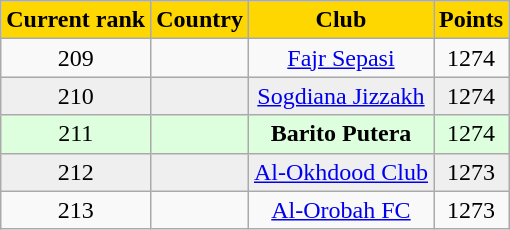<table class="wikitable" style="text-align: center;">
<tr>
<th style="background:gold"><span> Current rank</span></th>
<th style="background:gold"><span> Country</span></th>
<th style="background:gold"><span> Club</span></th>
<th style="background:gold"><span> Points</span></th>
</tr>
<tr>
<td>209</td>
<td></td>
<td><a href='#'>Fajr Sepasi</a></td>
<td>1274</td>
</tr>
<tr style="background:#efefef;">
<td>210</td>
<td></td>
<td><a href='#'>Sogdiana Jizzakh</a></td>
<td>1274</td>
</tr>
<tr style="background:#ddffdd;">
<td>211</td>
<td></td>
<td><strong>Barito Putera</strong></td>
<td>1274</td>
</tr>
<tr style="background:#efefef;">
<td>212</td>
<td></td>
<td><a href='#'>Al-Okhdood Club</a></td>
<td>1273</td>
</tr>
<tr>
<td>213</td>
<td></td>
<td><a href='#'>Al-Orobah FC</a></td>
<td>1273</td>
</tr>
</table>
